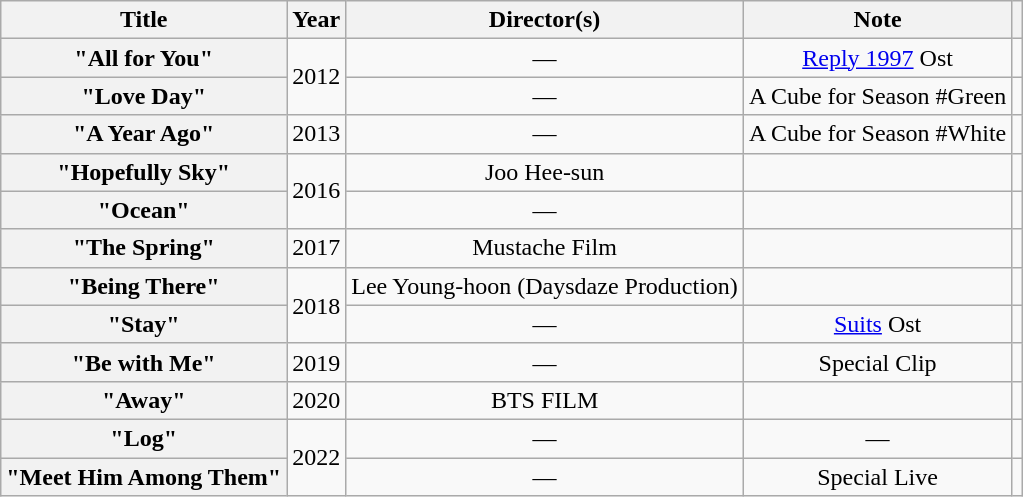<table class="wikitable plainrowheaders" style="text-align:center">
<tr>
<th scope="col">Title</th>
<th scope="col">Year</th>
<th scope="col">Director(s)</th>
<th scope="col">Note</th>
<th scope="col"></th>
</tr>
<tr>
<th scope="row">"All for You" <br></th>
<td rowspan="2">2012</td>
<td>—</td>
<td><a href='#'>Reply 1997</a> Ost</td>
<td></td>
</tr>
<tr>
<th scope="row">"Love Day" <br></th>
<td>—</td>
<td>A Cube for Season #Green</td>
<td></td>
</tr>
<tr>
<th scope="row">"A Year Ago" <br></th>
<td>2013</td>
<td>—</td>
<td>A Cube for Season #White</td>
<td></td>
</tr>
<tr>
<th scope="row">"Hopefully Sky"</th>
<td rowspan="2">2016</td>
<td>Joo Hee-sun</td>
<td></td>
<td></td>
</tr>
<tr>
<th scope="row">"Ocean" <br></th>
<td>—</td>
<td></td>
<td></td>
</tr>
<tr>
<th scope="row">"The Spring"</th>
<td>2017</td>
<td>Mustache Film</td>
<td></td>
<td></td>
</tr>
<tr>
<th scope="row">"Being There"</th>
<td rowspan="2">2018</td>
<td>Lee Young-hoon (Daysdaze Production)</td>
<td></td>
<td></td>
</tr>
<tr>
<th scope="row">"Stay"</th>
<td>—</td>
<td><a href='#'>Suits</a> Ost</td>
<td></td>
</tr>
<tr>
<th scope="row">"Be with Me" <br></th>
<td>2019</td>
<td>—</td>
<td>Special Clip</td>
<td></td>
</tr>
<tr>
<th scope="row">"Away"</th>
<td>2020</td>
<td>BTS FILM</td>
<td></td>
<td></td>
</tr>
<tr>
<th scope="row">"Log"</th>
<td rowspan="2">2022</td>
<td>—</td>
<td>—</td>
<td></td>
</tr>
<tr>
<th scope="row">"Meet Him Among Them"</th>
<td>—</td>
<td>Special Live</td>
<td></td>
</tr>
</table>
